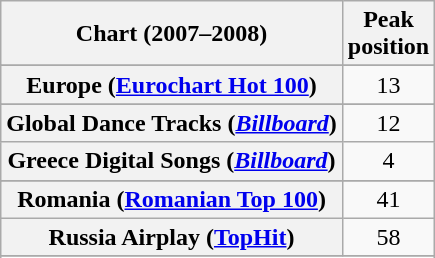<table class="wikitable sortable plainrowheaders">
<tr>
<th>Chart (2007–2008)</th>
<th>Peak<br>position</th>
</tr>
<tr>
</tr>
<tr>
</tr>
<tr>
</tr>
<tr>
</tr>
<tr>
</tr>
<tr>
</tr>
<tr>
</tr>
<tr>
</tr>
<tr>
</tr>
<tr>
<th scope="row">Europe (<a href='#'>Eurochart Hot 100</a>)</th>
<td style="text-align:center;">13</td>
</tr>
<tr>
</tr>
<tr>
</tr>
<tr>
<th scope="row">Global Dance Tracks (<em><a href='#'>Billboard</a></em>)</th>
<td style="text-align:center;">12</td>
</tr>
<tr>
<th scope="row">Greece Digital Songs (<em><a href='#'>Billboard</a></em>)</th>
<td style="text-align:center;">4</td>
</tr>
<tr>
</tr>
<tr>
</tr>
<tr>
</tr>
<tr>
</tr>
<tr>
</tr>
<tr>
</tr>
<tr>
</tr>
<tr>
<th scope="row">Romania (<a href='#'>Romanian Top 100</a>)</th>
<td style="text-align:center;">41</td>
</tr>
<tr>
<th scope="row">Russia Airplay (<a href='#'>TopHit</a>)</th>
<td align="center">58</td>
</tr>
<tr>
</tr>
<tr>
</tr>
<tr>
</tr>
<tr>
</tr>
<tr>
</tr>
<tr>
</tr>
<tr>
</tr>
<tr>
</tr>
<tr>
</tr>
</table>
